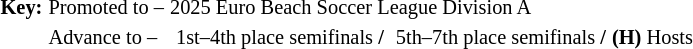<table style="font-size: 85%">
<tr>
<td rowspan=2 valign=top><strong>Key:</strong></td>
<td>Promoted to –</td>
<td colspan="5"> 2025 Euro Beach Soccer League Division A</td>
</tr>
<tr>
<td>Advance to –</td>
<td> </td>
<td>1st–4th place semifinals <strong>/</strong></td>
<td></td>
<td>5th–7th place semifinals <strong>/</strong></td>
<td><strong>(H)</strong> Hosts</td>
</tr>
</table>
